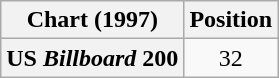<table class="wikitable plainrowheaders" style="text-align:center">
<tr>
<th scope="col">Chart (1997)</th>
<th scope="col">Position</th>
</tr>
<tr>
<th scope="row">US <em>Billboard</em> 200</th>
<td>32</td>
</tr>
</table>
